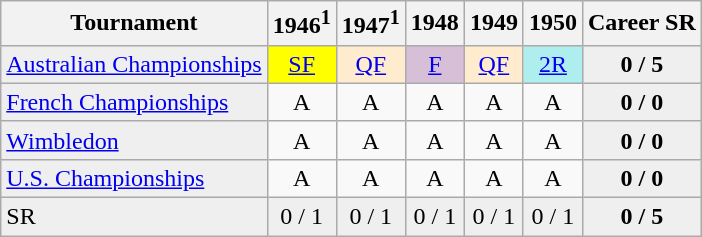<table class="wikitable">
<tr>
<th>Tournament</th>
<th>1946<sup>1</sup></th>
<th>1947<sup>1</sup></th>
<th>1948</th>
<th>1949</th>
<th>1950</th>
<th>Career SR</th>
</tr>
<tr>
<td style="background:#EFEFEF;"><a href='#'>Australian Championships</a></td>
<td align="center" style="background:yellow;"><a href='#'>SF</a></td>
<td align="center" style="background:#ffebcd;"><a href='#'>QF</a></td>
<td align="center" style="background:#D8BFD8;"><a href='#'>F</a></td>
<td align="center" style="background:#ffebcd;"><a href='#'>QF</a></td>
<td align="center" style="background:#afeeee;"><a href='#'>2R</a></td>
<td align="center" style="background:#EFEFEF;"><strong>0 / 5</strong></td>
</tr>
<tr>
<td style="background:#EFEFEF;"><a href='#'>French Championships</a></td>
<td align="center">A</td>
<td align="center">A</td>
<td align="center">A</td>
<td align="center">A</td>
<td align="center">A</td>
<td align="center" style="background:#EFEFEF;"><strong>0 / 0</strong></td>
</tr>
<tr>
<td style="background:#EFEFEF;"><a href='#'>Wimbledon</a></td>
<td align="center">A</td>
<td align="center">A</td>
<td align="center">A</td>
<td align="center">A</td>
<td align="center">A</td>
<td align="center" style="background:#EFEFEF;"><strong>0 / 0</strong></td>
</tr>
<tr>
<td style="background:#EFEFEF;"><a href='#'>U.S. Championships</a></td>
<td align="center">A</td>
<td align="center">A</td>
<td align="center">A</td>
<td align="center">A</td>
<td align="center">A</td>
<td align="center" style="background:#EFEFEF;"><strong>0 / 0</strong></td>
</tr>
<tr>
<td style="background:#EFEFEF;">SR</td>
<td align="center" style="background:#EFEFEF;">0 / 1</td>
<td align="center" style="background:#EFEFEF;">0 / 1</td>
<td align="center" style="background:#EFEFEF;">0 / 1</td>
<td align="center" style="background:#EFEFEF;">0 / 1</td>
<td align="center" style="background:#EFEFEF;">0 / 1</td>
<td align="center" style="background:#EFEFEF;"><strong>0 / 5</strong></td>
</tr>
</table>
